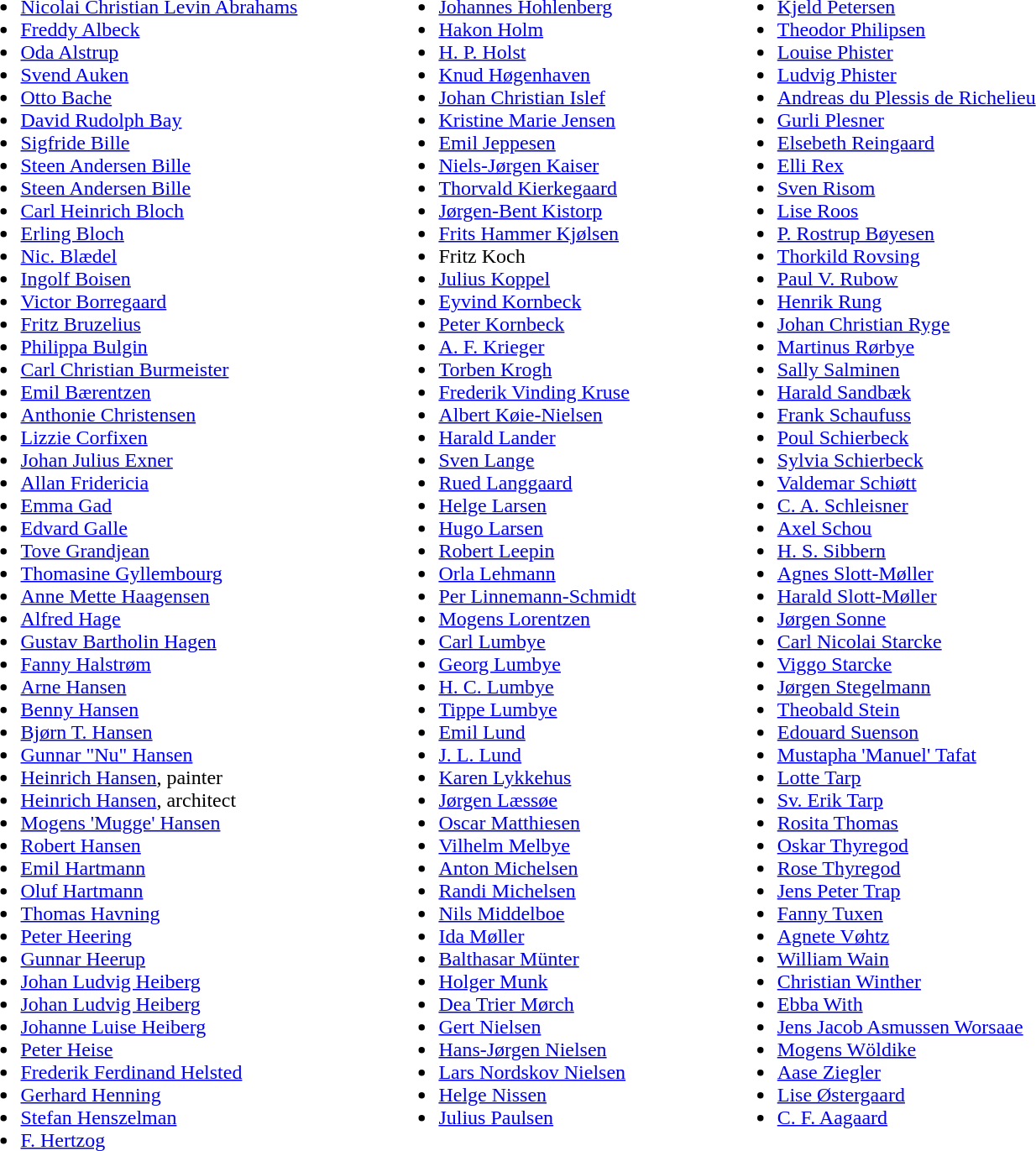<table>
<tr ---- valign="top">
<td style="padding-left: 25px; padding-right: 45px; "><br><ul><li><a href='#'>Nicolai Christian Levin Abrahams</a></li><li><a href='#'>Freddy Albeck</a></li><li><a href='#'>Oda Alstrup</a></li><li><a href='#'>Svend Auken</a></li><li><a href='#'>Otto Bache</a></li><li><a href='#'>David Rudolph Bay</a></li><li><a href='#'>Sigfride Bille</a></li><li><a href='#'>Steen Andersen Bille</a></li><li><a href='#'>Steen Andersen Bille</a></li><li><a href='#'>Carl Heinrich Bloch</a></li><li><a href='#'>Erling Bloch</a></li><li><a href='#'>Nic. Blædel</a></li><li><a href='#'>Ingolf Boisen</a></li><li><a href='#'>Victor Borregaard</a></li><li><a href='#'>Fritz Bruzelius</a></li><li><a href='#'>Philippa Bulgin</a></li><li><a href='#'>Carl Christian Burmeister</a></li><li><a href='#'>Emil Bærentzen</a></li><li><a href='#'>Anthonie Christensen</a></li><li><a href='#'>Lizzie Corfixen</a></li><li><a href='#'>Johan Julius Exner</a></li><li><a href='#'>Allan Fridericia</a></li><li><a href='#'>Emma Gad</a></li><li><a href='#'>Edvard Galle</a></li><li><a href='#'>Tove Grandjean</a></li><li><a href='#'>Thomasine Gyllembourg</a></li><li><a href='#'>Anne Mette Haagensen</a></li><li><a href='#'>Alfred Hage</a></li><li><a href='#'>Gustav Bartholin Hagen</a></li><li><a href='#'>Fanny Halstrøm</a></li><li><a href='#'>Arne Hansen</a></li><li><a href='#'>Benny Hansen</a></li><li><a href='#'>Bjørn T. Hansen</a></li><li><a href='#'>Gunnar "Nu" Hansen</a></li><li><a href='#'>Heinrich Hansen</a>, painter</li><li><a href='#'>Heinrich Hansen</a>, architect</li><li><a href='#'>Mogens 'Mugge' Hansen</a></li><li><a href='#'>Robert Hansen</a></li><li><a href='#'>Emil Hartmann</a></li><li><a href='#'>Oluf Hartmann</a></li><li><a href='#'>Thomas Havning</a></li><li><a href='#'>Peter Heering</a></li><li><a href='#'>Gunnar Heerup</a></li><li><a href='#'>Johan Ludvig Heiberg</a></li><li><a href='#'>Johan Ludvig Heiberg</a></li><li><a href='#'>Johanne Luise Heiberg</a></li><li><a href='#'>Peter Heise</a></li><li><a href='#'>Frederik Ferdinand Helsted</a></li><li><a href='#'>Gerhard Henning</a></li><li><a href='#'>Stefan Henszelman</a></li><li><a href='#'>F. Hertzog</a></li></ul></td>
<td style="padding-left: 25px; padding-right: 45px; "><br><ul><li><a href='#'>Johannes Hohlenberg</a></li><li><a href='#'>Hakon Holm</a></li><li><a href='#'>H. P. Holst</a></li><li><a href='#'>Knud Høgenhaven</a></li><li><a href='#'>Johan Christian Islef</a></li><li><a href='#'>Kristine Marie Jensen</a></li><li><a href='#'>Emil Jeppesen</a></li><li><a href='#'>Niels-Jørgen Kaiser</a></li><li><a href='#'>Thorvald Kierkegaard</a></li><li><a href='#'>Jørgen-Bent Kistorp</a></li><li><a href='#'>Frits Hammer Kjølsen</a></li><li>Fritz Koch</li><li><a href='#'>Julius Koppel</a></li><li><a href='#'>Eyvind Kornbeck</a></li><li><a href='#'>Peter Kornbeck</a></li><li><a href='#'>A. F. Krieger</a></li><li><a href='#'>Torben Krogh</a></li><li><a href='#'>Frederik Vinding Kruse</a></li><li><a href='#'>Albert Køie-Nielsen</a></li><li><a href='#'>Harald Lander</a></li><li><a href='#'>Sven Lange</a></li><li><a href='#'>Rued Langgaard</a></li><li><a href='#'>Helge Larsen</a></li><li><a href='#'>Hugo Larsen</a></li><li><a href='#'>Robert Leepin</a></li><li><a href='#'>Orla Lehmann</a></li><li><a href='#'>Per Linnemann-Schmidt</a></li><li><a href='#'>Mogens Lorentzen</a></li><li><a href='#'>Carl Lumbye</a></li><li><a href='#'>Georg Lumbye</a></li><li><a href='#'>H. C. Lumbye</a></li><li><a href='#'>Tippe Lumbye</a></li><li><a href='#'>Emil Lund</a></li><li><a href='#'>J. L. Lund</a></li><li><a href='#'>Karen Lykkehus</a></li><li><a href='#'>Jørgen Læssøe</a></li><li><a href='#'>Oscar Matthiesen</a></li><li><a href='#'>Vilhelm Melbye</a></li><li><a href='#'>Anton Michelsen</a></li><li><a href='#'>Randi Michelsen</a></li><li><a href='#'>Nils Middelboe</a></li><li><a href='#'>Ida Møller</a></li><li><a href='#'>Balthasar Münter</a></li><li><a href='#'>Holger Munk</a></li><li><a href='#'>Dea Trier Mørch</a></li><li><a href='#'>Gert Nielsen</a></li><li><a href='#'>Hans-Jørgen Nielsen</a></li><li><a href='#'>Lars Nordskov Nielsen</a></li><li><a href='#'>Helge Nissen</a></li><li><a href='#'>Julius Paulsen</a></li></ul></td>
<td style="padding-left: 25px; padding-right: 45px; "><br><ul><li><a href='#'>Kjeld Petersen</a></li><li><a href='#'>Theodor Philipsen</a></li><li><a href='#'>Louise Phister</a></li><li><a href='#'>Ludvig Phister</a></li><li><a href='#'>Andreas du Plessis de Richelieu</a></li><li><a href='#'>Gurli Plesner</a></li><li><a href='#'>Elsebeth Reingaard</a></li><li><a href='#'>Elli Rex</a></li><li><a href='#'>Sven Risom</a></li><li><a href='#'>Lise Roos</a></li><li><a href='#'>P. Rostrup Bøyesen</a></li><li><a href='#'>Thorkild Rovsing</a></li><li><a href='#'>Paul V. Rubow</a></li><li><a href='#'>Henrik Rung</a></li><li><a href='#'>Johan Christian Ryge</a></li><li><a href='#'>Martinus Rørbye</a></li><li><a href='#'>Sally Salminen</a></li><li><a href='#'>Harald Sandbæk</a></li><li><a href='#'>Frank Schaufuss</a></li><li><a href='#'>Poul Schierbeck</a></li><li><a href='#'>Sylvia Schierbeck</a></li><li><a href='#'>Valdemar Schiøtt</a></li><li><a href='#'>C. A. Schleisner</a></li><li><a href='#'>Axel Schou</a></li><li><a href='#'>H. S. Sibbern</a></li><li><a href='#'>Agnes Slott-Møller</a></li><li><a href='#'>Harald Slott-Møller</a></li><li><a href='#'>Jørgen Sonne</a></li><li><a href='#'>Carl Nicolai Starcke</a></li><li><a href='#'>Viggo Starcke</a></li><li><a href='#'>Jørgen Stegelmann</a></li><li><a href='#'>Theobald Stein</a></li><li><a href='#'>Edouard Suenson</a></li><li><a href='#'>Mustapha 'Manuel' Tafat</a></li><li><a href='#'>Lotte Tarp</a></li><li><a href='#'>Sv. Erik Tarp</a></li><li><a href='#'>Rosita Thomas</a></li><li><a href='#'>Oskar Thyregod</a></li><li><a href='#'>Rose Thyregod</a></li><li><a href='#'>Jens Peter Trap</a></li><li><a href='#'>Fanny Tuxen</a></li><li><a href='#'>Agnete Vøhtz</a></li><li><a href='#'>William Wain</a></li><li><a href='#'>Christian Winther</a></li><li><a href='#'>Ebba With</a></li><li><a href='#'>Jens Jacob Asmussen Worsaae</a></li><li><a href='#'>Mogens Wöldike</a></li><li><a href='#'>Aase Ziegler</a></li><li><a href='#'>Lise Østergaard</a></li><li><a href='#'>C. F. Aagaard</a></li></ul></td>
<td style="padding-left: 25px; padding-right: 45px; "></td>
</tr>
</table>
